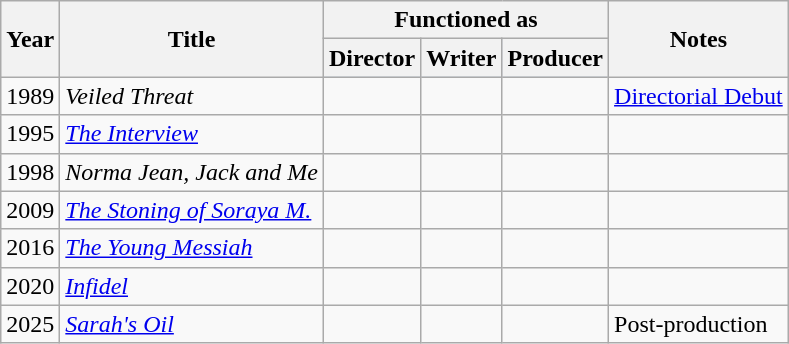<table class="wikitable">
<tr>
<th rowspan="2">Year</th>
<th rowspan="2">Title</th>
<th colspan="3">Functioned as</th>
<th rowspan="2">Notes</th>
</tr>
<tr style="background:#b0c4de; text-align:center;">
<th>Director</th>
<th>Writer</th>
<th>Producer</th>
</tr>
<tr>
<td>1989</td>
<td><em>Veiled Threat</em></td>
<td></td>
<td></td>
<td></td>
<td><a href='#'>Directorial Debut</a></td>
</tr>
<tr>
<td>1995</td>
<td><a href='#'><em>The Interview</em></a></td>
<td></td>
<td></td>
<td></td>
<td></td>
</tr>
<tr>
<td>1998</td>
<td><em>Norma Jean, Jack and Me</em></td>
<td></td>
<td></td>
<td></td>
<td></td>
</tr>
<tr>
<td>2009</td>
<td><em><a href='#'>The Stoning of Soraya M.</a></em></td>
<td></td>
<td></td>
<td></td>
<td></td>
</tr>
<tr>
<td>2016</td>
<td><em><a href='#'>The Young Messiah</a></em></td>
<td></td>
<td></td>
<td></td>
<td></td>
</tr>
<tr>
<td>2020</td>
<td><em><a href='#'>Infidel</a></em></td>
<td></td>
<td></td>
<td></td>
<td></td>
</tr>
<tr>
<td>2025</td>
<td><em><a href='#'>Sarah's Oil</a></em></td>
<td></td>
<td></td>
<td></td>
<td>Post-production</td>
</tr>
</table>
